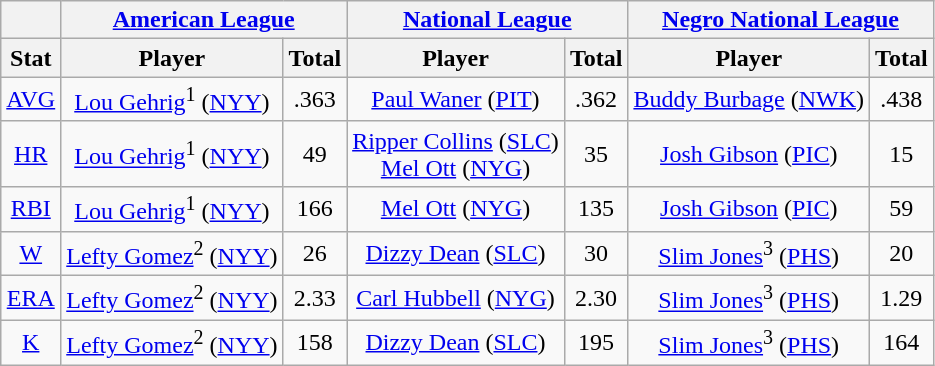<table class="wikitable" style="text-align:center;">
<tr>
<th></th>
<th colspan="2"><a href='#'>American League</a></th>
<th colspan="2"><a href='#'>National League</a></th>
<th colspan="2"><a href='#'>Negro National League</a></th>
</tr>
<tr>
<th>Stat</th>
<th>Player</th>
<th>Total</th>
<th>Player</th>
<th>Total</th>
<th>Player</th>
<th>Total</th>
</tr>
<tr>
<td><a href='#'>AVG</a></td>
<td><a href='#'>Lou Gehrig</a><sup>1</sup> (<a href='#'>NYY</a>)</td>
<td>.363</td>
<td><a href='#'>Paul Waner</a> (<a href='#'>PIT</a>)</td>
<td>.362</td>
<td><a href='#'>Buddy Burbage</a> (<a href='#'>NWK</a>)</td>
<td>.438</td>
</tr>
<tr>
<td><a href='#'>HR</a></td>
<td><a href='#'>Lou Gehrig</a><sup>1</sup> (<a href='#'>NYY</a>)</td>
<td>49</td>
<td><a href='#'>Ripper Collins</a> (<a href='#'>SLC</a>)<br><a href='#'>Mel Ott</a> (<a href='#'>NYG</a>)</td>
<td>35</td>
<td><a href='#'>Josh Gibson</a> (<a href='#'>PIC</a>)</td>
<td>15</td>
</tr>
<tr>
<td><a href='#'>RBI</a></td>
<td><a href='#'>Lou Gehrig</a><sup>1</sup> (<a href='#'>NYY</a>)</td>
<td>166</td>
<td><a href='#'>Mel Ott</a> (<a href='#'>NYG</a>)</td>
<td>135</td>
<td><a href='#'>Josh Gibson</a> (<a href='#'>PIC</a>)</td>
<td>59</td>
</tr>
<tr>
<td><a href='#'>W</a></td>
<td><a href='#'>Lefty Gomez</a><sup>2</sup> (<a href='#'>NYY</a>)</td>
<td>26</td>
<td><a href='#'>Dizzy Dean</a> (<a href='#'>SLC</a>)</td>
<td>30</td>
<td><a href='#'>Slim Jones</a><sup>3</sup> (<a href='#'>PHS</a>)</td>
<td>20</td>
</tr>
<tr>
<td><a href='#'>ERA</a></td>
<td><a href='#'>Lefty Gomez</a><sup>2</sup> (<a href='#'>NYY</a>)</td>
<td>2.33</td>
<td><a href='#'>Carl Hubbell</a> (<a href='#'>NYG</a>)</td>
<td>2.30</td>
<td><a href='#'>Slim Jones</a><sup>3</sup> (<a href='#'>PHS</a>)</td>
<td>1.29</td>
</tr>
<tr>
<td><a href='#'>K</a></td>
<td><a href='#'>Lefty Gomez</a><sup>2</sup> (<a href='#'>NYY</a>)</td>
<td>158</td>
<td><a href='#'>Dizzy Dean</a> (<a href='#'>SLC</a>)</td>
<td>195</td>
<td><a href='#'>Slim Jones</a><sup>3</sup> (<a href='#'>PHS</a>)</td>
<td>164</td>
</tr>
</table>
